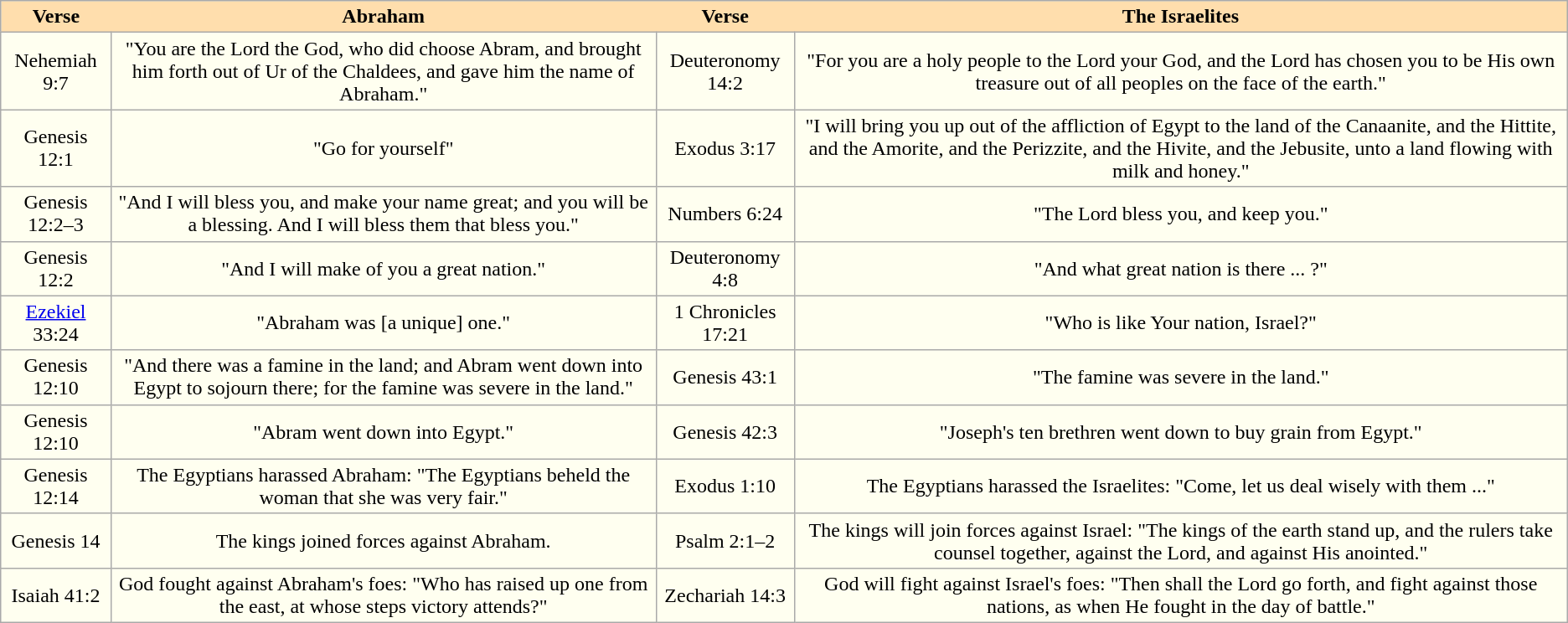<table class="wikitable" style="text-align:center; background:Ivory;">
<tr>
<th style="border:1px white; background:Navajowhite;">Verse</th>
<th style="border:1px white; background:Navajowhite;">Abraham</th>
<th style="border:1px white; background:Navajowhite;">Verse</th>
<th style="border:1px white; background:Navajowhite;">The Israelites</th>
</tr>
<tr>
<td>Nehemiah 9:7</td>
<td>"You are the Lord the God, who did choose Abram, and brought him forth out of Ur of the Chaldees, and gave him the name of Abraham."</td>
<td>Deuteronomy 14:2</td>
<td>"For you are a holy people to the Lord your God, and the Lord has chosen you to be His own treasure out of all peoples on the face of the earth."</td>
</tr>
<tr>
<td>Genesis 12:1</td>
<td>"Go for yourself"</td>
<td>Exodus 3:17</td>
<td>"I will bring you up out of the affliction of Egypt to the land of the Canaanite, and the Hittite, and the Amorite, and the Perizzite, and the Hivite, and the Jebusite, unto a land flowing with milk and honey."</td>
</tr>
<tr>
<td>Genesis 12:2–3</td>
<td>"And I will bless you, and make your name great; and you will be a blessing. And I will bless them that bless you."</td>
<td>Numbers 6:24</td>
<td>"The Lord bless you, and keep you."</td>
</tr>
<tr>
<td>Genesis 12:2</td>
<td>"And I will make of you a great nation."</td>
<td>Deuteronomy 4:8</td>
<td>"And what great nation is there ... ?"</td>
</tr>
<tr>
<td><a href='#'>Ezekiel</a> 33:24</td>
<td>"Abraham was [a unique] one."</td>
<td>1 Chronicles 17:21</td>
<td>"Who is like Your nation, Israel?"</td>
</tr>
<tr>
<td>Genesis 12:10</td>
<td>"And there was a famine in the land; and Abram went down into Egypt to sojourn there; for the famine was severe in the land."</td>
<td>Genesis 43:1</td>
<td>"The famine was severe in the land."</td>
</tr>
<tr>
<td>Genesis 12:10</td>
<td>"Abram went down into Egypt."</td>
<td>Genesis 42:3</td>
<td>"Joseph's ten brethren went down to buy grain from Egypt."</td>
</tr>
<tr>
<td>Genesis 12:14</td>
<td>The Egyptians harassed Abraham: "The Egyptians beheld the woman that she was very fair."</td>
<td>Exodus 1:10</td>
<td>The Egyptians harassed the Israelites: "Come, let us deal wisely with them ..."</td>
</tr>
<tr>
<td>Genesis 14</td>
<td>The kings joined forces against Abraham.</td>
<td>Psalm 2:1–2</td>
<td>The kings will join forces against Israel: "The kings of the earth stand up, and the rulers take counsel together, against the Lord, and against His anointed."</td>
</tr>
<tr>
<td>Isaiah 41:2</td>
<td>God fought against Abraham's foes: "Who has raised up one from the east, at whose steps victory attends?"</td>
<td>Zechariah 14:3</td>
<td>God will fight against Israel's foes: "Then shall the Lord go forth, and fight against those nations, as when He fought in the day of battle."</td>
</tr>
</table>
